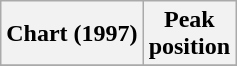<table class="wikitable plainrowheaders" style="text-align:center">
<tr>
<th scope="col">Chart (1997)</th>
<th scope="col">Peak<br>position</th>
</tr>
<tr>
</tr>
</table>
